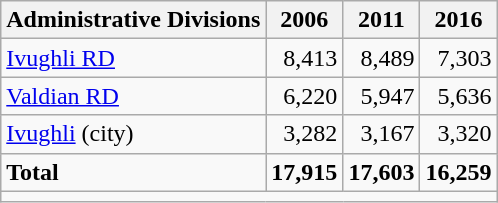<table class="wikitable">
<tr>
<th>Administrative Divisions</th>
<th>2006</th>
<th>2011</th>
<th>2016</th>
</tr>
<tr>
<td><a href='#'>Ivughli RD</a></td>
<td style="text-align: right;">8,413</td>
<td style="text-align: right;">8,489</td>
<td style="text-align: right;">7,303</td>
</tr>
<tr>
<td><a href='#'>Valdian RD</a></td>
<td style="text-align: right;">6,220</td>
<td style="text-align: right;">5,947</td>
<td style="text-align: right;">5,636</td>
</tr>
<tr>
<td><a href='#'>Ivughli</a> (city)</td>
<td style="text-align: right;">3,282</td>
<td style="text-align: right;">3,167</td>
<td style="text-align: right;">3,320</td>
</tr>
<tr>
<td><strong>Total</strong></td>
<td style="text-align: right;"><strong>17,915</strong></td>
<td style="text-align: right;"><strong>17,603</strong></td>
<td style="text-align: right;"><strong>16,259</strong></td>
</tr>
<tr>
<td colspan=4></td>
</tr>
</table>
